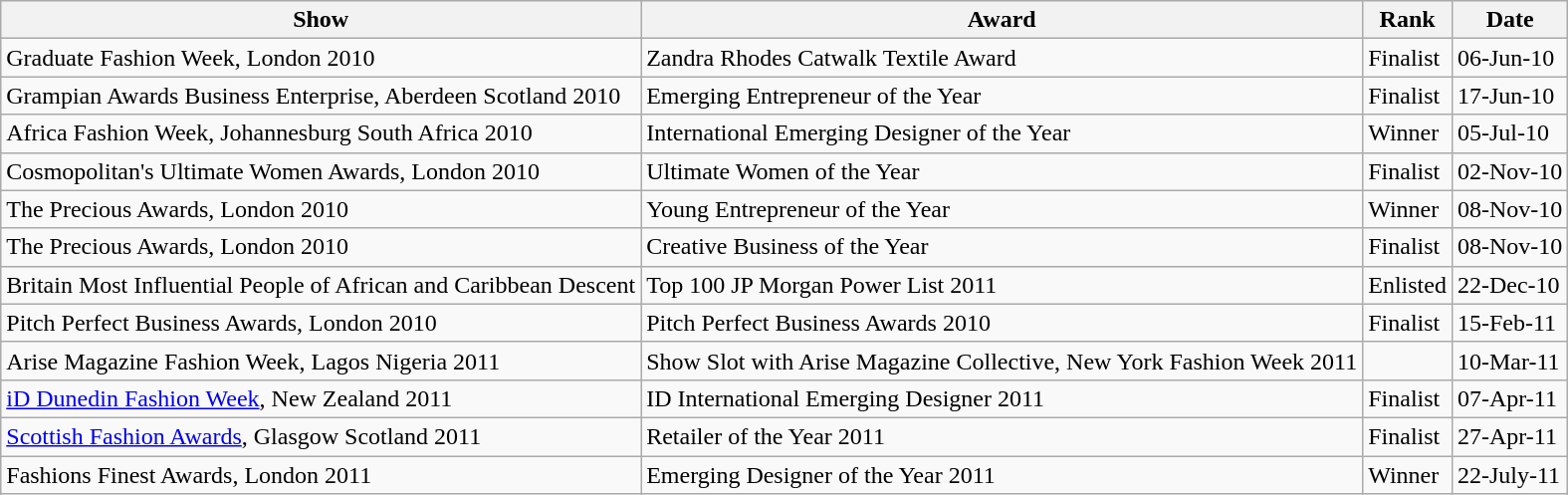<table class="wikitable">
<tr>
<th>Show</th>
<th>Award</th>
<th>Rank</th>
<th>Date</th>
</tr>
<tr>
<td>Graduate Fashion Week, London 2010</td>
<td>Zandra Rhodes Catwalk Textile Award</td>
<td>Finalist</td>
<td>06-Jun-10</td>
</tr>
<tr>
<td>Grampian Awards Business Enterprise, Aberdeen Scotland 2010</td>
<td>Emerging Entrepreneur of the Year</td>
<td>Finalist</td>
<td>17-Jun-10</td>
</tr>
<tr>
<td>Africa Fashion Week, Johannesburg South Africa 2010</td>
<td>International Emerging Designer of the Year</td>
<td>Winner</td>
<td>05-Jul-10</td>
</tr>
<tr>
<td>Cosmopolitan's Ultimate Women Awards, London 2010</td>
<td>Ultimate Women of the Year</td>
<td>Finalist</td>
<td>02-Nov-10</td>
</tr>
<tr>
<td>The Precious Awards, London 2010</td>
<td>Young Entrepreneur of the Year</td>
<td>Winner</td>
<td>08-Nov-10</td>
</tr>
<tr>
<td>The Precious Awards, London 2010</td>
<td>Creative Business of the Year</td>
<td>Finalist</td>
<td>08-Nov-10</td>
</tr>
<tr>
<td>Britain Most Influential People of African and Caribbean Descent</td>
<td>Top 100 JP Morgan Power List 2011</td>
<td>Enlisted</td>
<td>22-Dec-10</td>
</tr>
<tr>
<td>Pitch Perfect Business Awards, London 2010</td>
<td>Pitch Perfect Business Awards 2010</td>
<td>Finalist</td>
<td>15-Feb-11</td>
</tr>
<tr>
<td>Arise Magazine Fashion Week, Lagos Nigeria 2011</td>
<td>Show Slot with Arise Magazine Collective, New York Fashion Week 2011</td>
<td></td>
<td>10-Mar-11</td>
</tr>
<tr>
<td><a href='#'>iD Dunedin Fashion Week</a>, New Zealand 2011</td>
<td>ID International Emerging Designer 2011</td>
<td>Finalist</td>
<td>07-Apr-11</td>
</tr>
<tr>
<td><a href='#'>Scottish Fashion Awards</a>, Glasgow Scotland 2011</td>
<td>Retailer of the Year 2011</td>
<td>Finalist</td>
<td>27-Apr-11</td>
</tr>
<tr>
<td>Fashions Finest Awards, London 2011</td>
<td>Emerging Designer of the Year 2011</td>
<td>Winner</td>
<td>22-July-11</td>
</tr>
</table>
